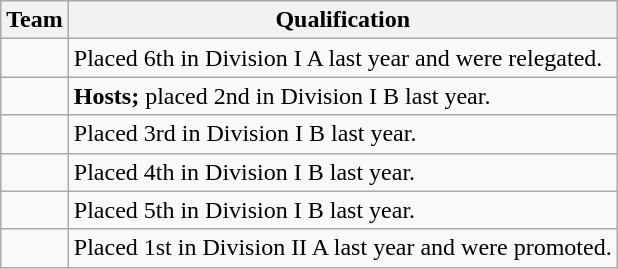<table class="wikitable">
<tr>
<th>Team</th>
<th>Qualification</th>
</tr>
<tr>
<td></td>
<td>Placed 6th in Division I A last year and were relegated.</td>
</tr>
<tr>
<td></td>
<td><strong>Hosts;</strong> placed 2nd in Division I B last year.</td>
</tr>
<tr>
<td></td>
<td>Placed 3rd in Division I B last year.</td>
</tr>
<tr>
<td></td>
<td>Placed 4th in Division I B last year.</td>
</tr>
<tr>
<td></td>
<td>Placed 5th in Division I B last year.</td>
</tr>
<tr>
<td></td>
<td>Placed 1st in Division II A last year and were promoted.</td>
</tr>
</table>
